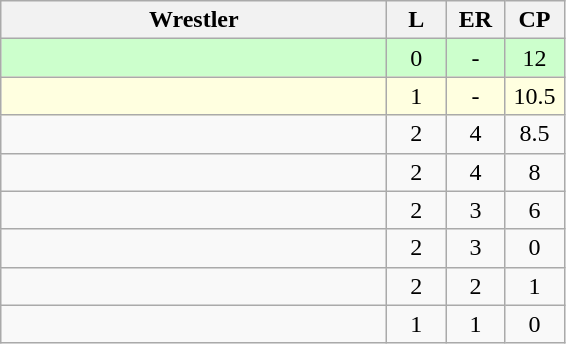<table class="wikitable" style="text-align: center;" |>
<tr>
<th width="250">Wrestler</th>
<th width="32">L</th>
<th width="32">ER</th>
<th width="32">CP</th>
</tr>
<tr bgcolor="ccffcc">
<td style="text-align:left;"></td>
<td>0</td>
<td>-</td>
<td>12</td>
</tr>
<tr bgcolor="lightyellow">
<td style="text-align:left;"></td>
<td>1</td>
<td>-</td>
<td>10.5</td>
</tr>
<tr>
<td style="text-align:left;"></td>
<td>2</td>
<td>4</td>
<td>8.5</td>
</tr>
<tr>
<td style="text-align:left;"></td>
<td>2</td>
<td>4</td>
<td>8</td>
</tr>
<tr>
<td style="text-align:left;"></td>
<td>2</td>
<td>3</td>
<td>6</td>
</tr>
<tr>
<td style="text-align:left;"></td>
<td>2</td>
<td>3</td>
<td>0</td>
</tr>
<tr>
<td style="text-align:left;"></td>
<td>2</td>
<td>2</td>
<td>1</td>
</tr>
<tr>
<td style="text-align:left;"></td>
<td>1</td>
<td>1</td>
<td>0</td>
</tr>
</table>
